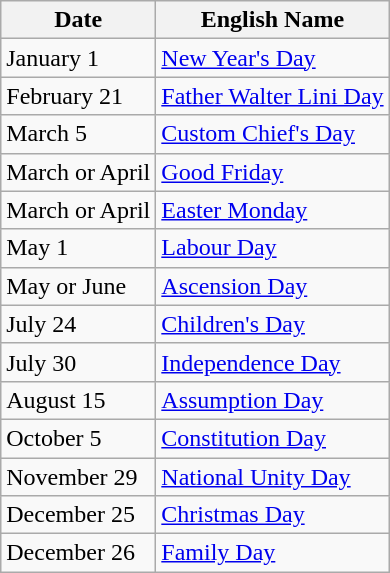<table class="wikitable">
<tr>
<th>Date</th>
<th>English Name</th>
</tr>
<tr>
<td>January 1</td>
<td><a href='#'>New Year's Day</a></td>
</tr>
<tr>
<td>February 21</td>
<td><a href='#'>Father Walter Lini Day</a></td>
</tr>
<tr --->
<td>March 5</td>
<td><a href='#'>Custom Chief's Day</a></td>
</tr>
<tr>
<td>March or April</td>
<td><a href='#'>Good Friday</a></td>
</tr>
<tr>
<td>March or April</td>
<td><a href='#'>Easter Monday</a></td>
</tr>
<tr>
<td>May 1</td>
<td><a href='#'>Labour Day</a></td>
</tr>
<tr>
<td>May or June</td>
<td><a href='#'>Ascension Day</a></td>
</tr>
<tr>
<td>July 24</td>
<td><a href='#'>Children's Day</a></td>
</tr>
<tr>
<td>July 30</td>
<td><a href='#'>Independence Day</a></td>
</tr>
<tr>
<td>August 15</td>
<td><a href='#'>Assumption Day</a></td>
</tr>
<tr>
<td>October 5</td>
<td><a href='#'>Constitution Day</a></td>
</tr>
<tr>
<td>November 29</td>
<td><a href='#'>National Unity Day</a></td>
</tr>
<tr>
<td>December 25</td>
<td><a href='#'>Christmas Day</a></td>
</tr>
<tr>
<td>December 26</td>
<td><a href='#'>Family Day</a></td>
</tr>
</table>
